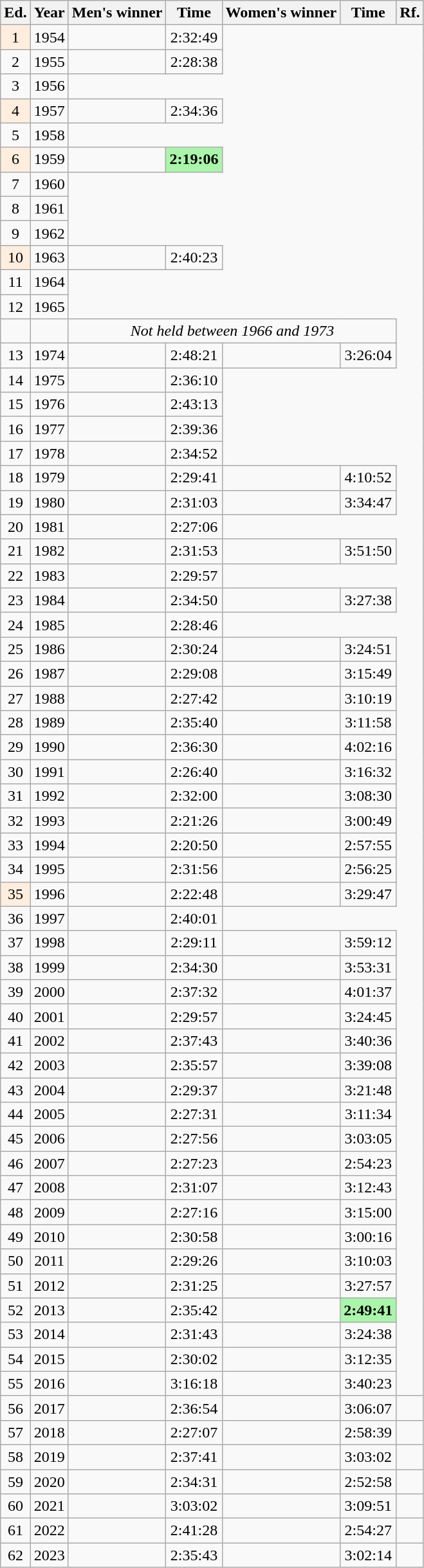<table class="wikitable sortable" style="text-align:center">
<tr>
<th class="unsortable">Ed.</th>
<th>Year</th>
<th>Men's winner</th>
<th>Time</th>
<th>Women's winner</th>
<th>Time</th>
<th class="unsortable">Rf.</th>
</tr>
<tr>
<td bgcolor="#FFEEDD">1</td>
<td>1954</td>
<td align="left"></td>
<td>2:32:49</td>
</tr>
<tr>
<td>2</td>
<td>1955</td>
<td align="left"></td>
<td>2:28:38</td>
</tr>
<tr>
<td>3</td>
<td>1956</td>
</tr>
<tr>
<td bgcolor="#FFEEDD">4</td>
<td>1957</td>
<td align="left"></td>
<td>2:34:36</td>
</tr>
<tr>
<td>5</td>
<td>1958</td>
</tr>
<tr>
<td bgcolor="#FFEEDD">6</td>
<td>1959</td>
<td align="left"></td>
<td bgcolor="#A9F5A9"><strong>2:19:06</strong></td>
</tr>
<tr>
<td>7</td>
<td>1960</td>
</tr>
<tr>
<td>8</td>
<td>1961</td>
</tr>
<tr>
<td>9</td>
<td>1962</td>
</tr>
<tr>
<td bgcolor="#FFEEDD">10</td>
<td>1963</td>
<td align="left"></td>
<td>2:40:23</td>
</tr>
<tr>
<td>11</td>
<td>1964</td>
</tr>
<tr>
<td>12</td>
<td>1965</td>
</tr>
<tr>
<td></td>
<td></td>
<td colspan="4" align="center"><em>Not held between 1966 and 1973</em></td>
</tr>
<tr>
<td>13</td>
<td>1974</td>
<td align="left"></td>
<td>2:48:21</td>
<td align="left"></td>
<td>3:26:04</td>
</tr>
<tr>
<td>14</td>
<td>1975</td>
<td align="left"></td>
<td>2:36:10</td>
</tr>
<tr>
<td>15</td>
<td>1976</td>
<td align="left"></td>
<td>2:43:13</td>
</tr>
<tr>
<td>16</td>
<td>1977</td>
<td align="left"></td>
<td>2:39:36</td>
</tr>
<tr>
<td>17</td>
<td>1978</td>
<td align="left"></td>
<td>2:34:52</td>
</tr>
<tr>
<td>18</td>
<td>1979</td>
<td align="left"></td>
<td>2:29:41</td>
<td align="left"></td>
<td>4:10:52</td>
</tr>
<tr>
<td>19</td>
<td>1980</td>
<td align="left"></td>
<td>2:31:03</td>
<td align="left"></td>
<td>3:34:47</td>
</tr>
<tr>
<td>20</td>
<td>1981</td>
<td align="left"></td>
<td>2:27:06</td>
</tr>
<tr>
<td>21</td>
<td>1982</td>
<td align="left"></td>
<td>2:31:53</td>
<td align="left"></td>
<td>3:51:50</td>
</tr>
<tr>
<td>22</td>
<td>1983</td>
<td align="left"></td>
<td>2:29:57</td>
</tr>
<tr>
<td>23</td>
<td>1984</td>
<td align="left"></td>
<td>2:34:50</td>
<td align="left"></td>
<td>3:27:38</td>
</tr>
<tr>
<td>24</td>
<td>1985</td>
<td align="left"></td>
<td>2:28:46</td>
</tr>
<tr>
<td>25</td>
<td>1986</td>
<td align="left"></td>
<td>2:30:24</td>
<td align="left"></td>
<td>3:24:51</td>
</tr>
<tr>
<td>26</td>
<td>1987</td>
<td align="left"></td>
<td>2:29:08</td>
<td align="left"></td>
<td>3:15:49</td>
</tr>
<tr>
<td>27</td>
<td>1988</td>
<td align="left"></td>
<td>2:27:42</td>
<td align="left"></td>
<td>3:10:19</td>
</tr>
<tr>
<td>28</td>
<td>1989</td>
<td align="left"></td>
<td>2:35:40</td>
<td align="left"></td>
<td>3:11:58</td>
</tr>
<tr>
<td>29</td>
<td>1990</td>
<td align="left"></td>
<td>2:36:30</td>
<td align="left"></td>
<td>4:02:16</td>
</tr>
<tr>
<td>30</td>
<td>1991</td>
<td align="left"></td>
<td>2:26:40</td>
<td align="left"></td>
<td>3:16:32</td>
</tr>
<tr>
<td>31</td>
<td>1992</td>
<td align="left"></td>
<td>2:32:00</td>
<td align="left"></td>
<td>3:08:30</td>
</tr>
<tr>
<td>32</td>
<td>1993</td>
<td align="left"></td>
<td>2:21:26</td>
<td align="left"></td>
<td>3:00:49</td>
</tr>
<tr>
<td>33</td>
<td>1994</td>
<td align="left"></td>
<td>2:20:50</td>
<td align="left"></td>
<td>2:57:55</td>
</tr>
<tr>
<td>34</td>
<td>1995</td>
<td align="left"></td>
<td>2:31:56</td>
<td align="left"></td>
<td>2:56:25</td>
</tr>
<tr>
<td bgcolor="#FFEEDD">35</td>
<td>1996</td>
<td align="left"></td>
<td>2:22:48</td>
<td align="left"></td>
<td>3:29:47</td>
</tr>
<tr>
<td>36</td>
<td>1997</td>
<td align="left"></td>
<td>2:40:01</td>
</tr>
<tr>
<td>37</td>
<td>1998</td>
<td align="left"></td>
<td>2:29:11</td>
<td align="left"></td>
<td>3:59:12</td>
</tr>
<tr>
<td>38</td>
<td>1999</td>
<td align="left"></td>
<td>2:34:30</td>
<td align="left"></td>
<td>3:53:31</td>
</tr>
<tr>
<td>39</td>
<td>2000</td>
<td align="left"></td>
<td>2:37:32</td>
<td align="left"></td>
<td>4:01:37</td>
</tr>
<tr>
<td>40</td>
<td>2001</td>
<td align="left"></td>
<td>2:29:57</td>
<td align="left"></td>
<td>3:24:45</td>
</tr>
<tr>
<td>41</td>
<td>2002</td>
<td align="left"></td>
<td>2:37:43</td>
<td align="left"></td>
<td>3:40:36</td>
</tr>
<tr>
<td>42</td>
<td>2003</td>
<td align="left"></td>
<td>2:35:57</td>
<td align="left"></td>
<td>3:39:08</td>
</tr>
<tr>
<td>43</td>
<td>2004</td>
<td align="left"></td>
<td>2:29:37</td>
<td align="left"></td>
<td>3:21:48</td>
</tr>
<tr>
<td>44</td>
<td>2005</td>
<td align="left"></td>
<td>2:27:31</td>
<td align="left"></td>
<td>3:11:34</td>
</tr>
<tr>
<td>45</td>
<td>2006</td>
<td align="left"></td>
<td>2:27:56</td>
<td align="left"></td>
<td>3:03:05</td>
</tr>
<tr>
<td>46</td>
<td>2007</td>
<td align="left"></td>
<td>2:27:23</td>
<td align="left"></td>
<td>2:54:23</td>
</tr>
<tr>
<td>47</td>
<td>2008</td>
<td align="left"></td>
<td>2:31:07</td>
<td align="left"></td>
<td>3:12:43</td>
</tr>
<tr>
<td>48</td>
<td>2009</td>
<td align="left"></td>
<td>2:27:16</td>
<td align="left"></td>
<td>3:15:00</td>
</tr>
<tr>
<td>49</td>
<td>2010</td>
<td align="left"></td>
<td>2:30:58</td>
<td align="left"></td>
<td>3:00:16</td>
</tr>
<tr>
<td>50</td>
<td>2011</td>
<td align="left"></td>
<td>2:29:26</td>
<td align="left"></td>
<td>3:10:03</td>
</tr>
<tr>
<td>51</td>
<td>2012</td>
<td align="left"></td>
<td>2:31:25</td>
<td align="left"></td>
<td>3:27:57</td>
</tr>
<tr>
<td>52</td>
<td>2013</td>
<td align="left"></td>
<td>2:35:42</td>
<td align="left"></td>
<td bgcolor="#A9F5A9"><strong>2:49:41</strong></td>
</tr>
<tr>
<td>53</td>
<td>2014</td>
<td align="left"></td>
<td>2:31:43</td>
<td align="left"></td>
<td>3:24:38</td>
</tr>
<tr>
<td>54</td>
<td>2015</td>
<td align="left"></td>
<td>2:30:02</td>
<td align="left"></td>
<td>3:12:35</td>
</tr>
<tr>
<td>55</td>
<td>2016</td>
<td align="left"></td>
<td>3:16:18</td>
<td align="left"></td>
<td>3:40:23</td>
</tr>
<tr>
<td>56</td>
<td>2017</td>
<td align="left"></td>
<td>2:36:54</td>
<td align="left"></td>
<td>3:06:07</td>
<td></td>
</tr>
<tr>
<td>57</td>
<td>2018</td>
<td align="left"></td>
<td>2:27:07</td>
<td align="left"></td>
<td>2:58:39</td>
</tr>
<tr>
<td>58</td>
<td>2019</td>
<td align="left"></td>
<td>2:37:41</td>
<td align="left"></td>
<td>3:03:02</td>
<td></td>
</tr>
<tr>
<td>59</td>
<td>2020</td>
<td align="left"></td>
<td>2:34:31</td>
<td align="left"></td>
<td>2:52:58</td>
<td></td>
</tr>
<tr>
<td>60</td>
<td>2021</td>
<td align="left"></td>
<td>3:03:02</td>
<td align="left"></td>
<td>3:09:51</td>
<td></td>
</tr>
<tr>
<td>61</td>
<td>2022</td>
<td align="left"></td>
<td>2:41:28</td>
<td align="left"></td>
<td>2:54:27</td>
<td></td>
</tr>
<tr>
<td>62</td>
<td>2023</td>
<td align="left"></td>
<td>2:35:43</td>
<td align="left"></td>
<td>3:02:14</td>
<td></td>
</tr>
</table>
